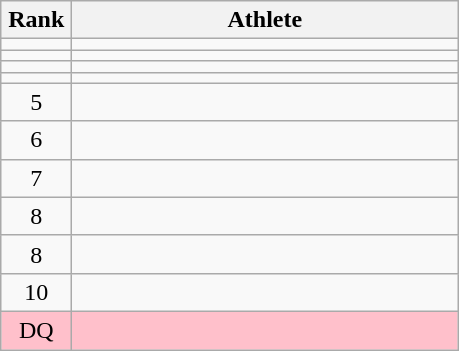<table class="wikitable" style="text-align: center;">
<tr>
<th width=40>Rank</th>
<th width=250>Athlete</th>
</tr>
<tr>
<td></td>
<td align=left></td>
</tr>
<tr>
<td></td>
<td align=left></td>
</tr>
<tr>
<td></td>
<td align=left></td>
</tr>
<tr>
<td></td>
<td align=left></td>
</tr>
<tr>
<td>5</td>
<td align=left></td>
</tr>
<tr>
<td>6</td>
<td align=left></td>
</tr>
<tr>
<td>7</td>
<td align=left></td>
</tr>
<tr>
<td>8</td>
<td align=left></td>
</tr>
<tr>
<td>8</td>
<td align=left></td>
</tr>
<tr>
<td>10</td>
<td align=left></td>
</tr>
<tr bgcolor=pink>
<td>DQ</td>
<td align=left></td>
</tr>
</table>
